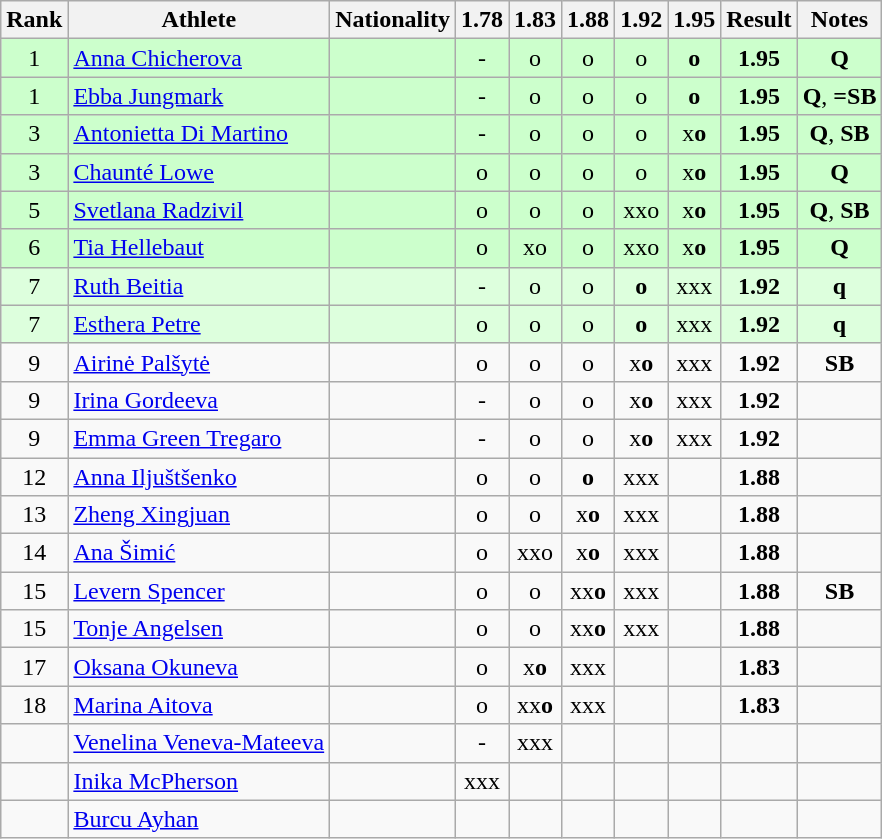<table class="wikitable sortable" style="text-align:center">
<tr>
<th>Rank</th>
<th>Athlete</th>
<th>Nationality</th>
<th>1.78</th>
<th>1.83</th>
<th>1.88</th>
<th>1.92</th>
<th>1.95</th>
<th>Result</th>
<th>Notes</th>
</tr>
<tr bgcolor=ccffcc>
<td>1</td>
<td align=left><a href='#'>Anna Chicherova</a></td>
<td align=left></td>
<td>-</td>
<td>o</td>
<td>o</td>
<td>o</td>
<td><strong>o</strong></td>
<td><strong>1.95</strong></td>
<td><strong>Q</strong></td>
</tr>
<tr bgcolor=ccffcc>
<td>1</td>
<td align=left><a href='#'>Ebba Jungmark</a></td>
<td align=left></td>
<td>-</td>
<td>o</td>
<td>o</td>
<td>o</td>
<td><strong>o</strong></td>
<td><strong>1.95</strong></td>
<td><strong>Q</strong>, <strong>=SB</strong></td>
</tr>
<tr bgcolor=ccffcc>
<td>3</td>
<td align=left><a href='#'>Antonietta Di Martino</a></td>
<td align=left></td>
<td>-</td>
<td>o</td>
<td>o</td>
<td>o</td>
<td>x<strong>o</strong></td>
<td><strong>1.95</strong></td>
<td><strong>Q</strong>, <strong>SB</strong></td>
</tr>
<tr bgcolor=ccffcc>
<td>3</td>
<td align=left><a href='#'>Chaunté Lowe</a></td>
<td align=left></td>
<td>o</td>
<td>o</td>
<td>o</td>
<td>o</td>
<td>x<strong>o</strong></td>
<td><strong>1.95</strong></td>
<td><strong>Q</strong></td>
</tr>
<tr bgcolor=ccffcc>
<td>5</td>
<td align=left><a href='#'>Svetlana Radzivil</a></td>
<td align=left></td>
<td>o</td>
<td>o</td>
<td>o</td>
<td>xxo</td>
<td>x<strong>o</strong></td>
<td><strong>1.95</strong></td>
<td><strong>Q</strong>, <strong>SB</strong></td>
</tr>
<tr bgcolor=ccffcc>
<td>6</td>
<td align=left><a href='#'>Tia Hellebaut</a></td>
<td align=left></td>
<td>o</td>
<td>xo</td>
<td>o</td>
<td>xxo</td>
<td>x<strong>o</strong></td>
<td><strong>1.95</strong></td>
<td><strong>Q</strong></td>
</tr>
<tr bgcolor=ddffdd>
<td>7</td>
<td align=left><a href='#'>Ruth Beitia</a></td>
<td align=left></td>
<td>-</td>
<td>o</td>
<td>o</td>
<td><strong>o</strong></td>
<td>xxx</td>
<td><strong>1.92</strong></td>
<td><strong>q</strong></td>
</tr>
<tr bgcolor=ddffdd>
<td>7</td>
<td align=left><a href='#'>Esthera Petre</a></td>
<td align=left></td>
<td>o</td>
<td>o</td>
<td>o</td>
<td><strong>o</strong></td>
<td>xxx</td>
<td><strong>1.92</strong></td>
<td><strong>q</strong></td>
</tr>
<tr>
<td>9</td>
<td align=left><a href='#'>Airinė Palšytė</a></td>
<td align=left></td>
<td>o</td>
<td>o</td>
<td>o</td>
<td>x<strong>o</strong></td>
<td>xxx</td>
<td><strong>1.92</strong></td>
<td><strong>SB</strong></td>
</tr>
<tr>
<td>9</td>
<td align=left><a href='#'>Irina Gordeeva</a></td>
<td align=left></td>
<td>-</td>
<td>o</td>
<td>o</td>
<td>x<strong>o</strong></td>
<td>xxx</td>
<td><strong>1.92</strong></td>
<td></td>
</tr>
<tr>
<td>9</td>
<td align=left><a href='#'>Emma Green Tregaro</a></td>
<td align=left></td>
<td>-</td>
<td>o</td>
<td>o</td>
<td>x<strong>o</strong></td>
<td>xxx</td>
<td><strong>1.92</strong></td>
<td></td>
</tr>
<tr>
<td>12</td>
<td align=left><a href='#'>Anna Iljuštšenko</a></td>
<td align=left></td>
<td>o</td>
<td>o</td>
<td><strong>o</strong></td>
<td>xxx</td>
<td></td>
<td><strong>1.88</strong></td>
<td></td>
</tr>
<tr>
<td>13</td>
<td align=left><a href='#'>Zheng Xingjuan</a></td>
<td align=left></td>
<td>o</td>
<td>o</td>
<td>x<strong>o</strong></td>
<td>xxx</td>
<td></td>
<td><strong>1.88</strong></td>
<td></td>
</tr>
<tr>
<td>14</td>
<td align=left><a href='#'>Ana Šimić</a></td>
<td align=left></td>
<td>o</td>
<td>xxo</td>
<td>x<strong>o</strong></td>
<td>xxx</td>
<td></td>
<td><strong>1.88</strong></td>
<td></td>
</tr>
<tr>
<td>15</td>
<td align=left><a href='#'>Levern Spencer</a></td>
<td align=left></td>
<td>o</td>
<td>o</td>
<td>xx<strong>o</strong></td>
<td>xxx</td>
<td></td>
<td><strong>1.88</strong></td>
<td><strong>SB</strong></td>
</tr>
<tr>
<td>15</td>
<td align=left><a href='#'>Tonje Angelsen</a></td>
<td align=left></td>
<td>o</td>
<td>o</td>
<td>xx<strong>o</strong></td>
<td>xxx</td>
<td></td>
<td><strong>1.88</strong></td>
<td></td>
</tr>
<tr>
<td>17</td>
<td align=left><a href='#'>Oksana Okuneva</a></td>
<td align=left></td>
<td>o</td>
<td>x<strong>o</strong></td>
<td>xxx</td>
<td></td>
<td></td>
<td><strong>1.83</strong></td>
<td></td>
</tr>
<tr>
<td>18</td>
<td align=left><a href='#'>Marina Aitova</a></td>
<td align=left></td>
<td>o</td>
<td>xx<strong>o</strong></td>
<td>xxx</td>
<td></td>
<td></td>
<td><strong>1.83</strong></td>
<td></td>
</tr>
<tr>
<td></td>
<td align=left><a href='#'>Venelina Veneva-Mateeva</a></td>
<td align=left></td>
<td>-</td>
<td>xxx</td>
<td></td>
<td></td>
<td></td>
<td><strong></strong></td>
<td></td>
</tr>
<tr>
<td></td>
<td align=left><a href='#'>Inika McPherson</a></td>
<td align=left></td>
<td>xxx</td>
<td></td>
<td></td>
<td></td>
<td></td>
<td><strong></strong></td>
<td></td>
</tr>
<tr>
<td></td>
<td align=left><a href='#'>Burcu Ayhan</a></td>
<td align=left></td>
<td></td>
<td></td>
<td></td>
<td></td>
<td></td>
<td><strong></strong></td>
<td></td>
</tr>
</table>
